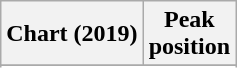<table class="wikitable sortable plainrowheaders" style="text-align:center">
<tr>
<th scope="col">Chart (2019)</th>
<th scope="col">Peak<br> position</th>
</tr>
<tr>
</tr>
<tr>
</tr>
<tr>
</tr>
<tr>
</tr>
<tr>
</tr>
</table>
